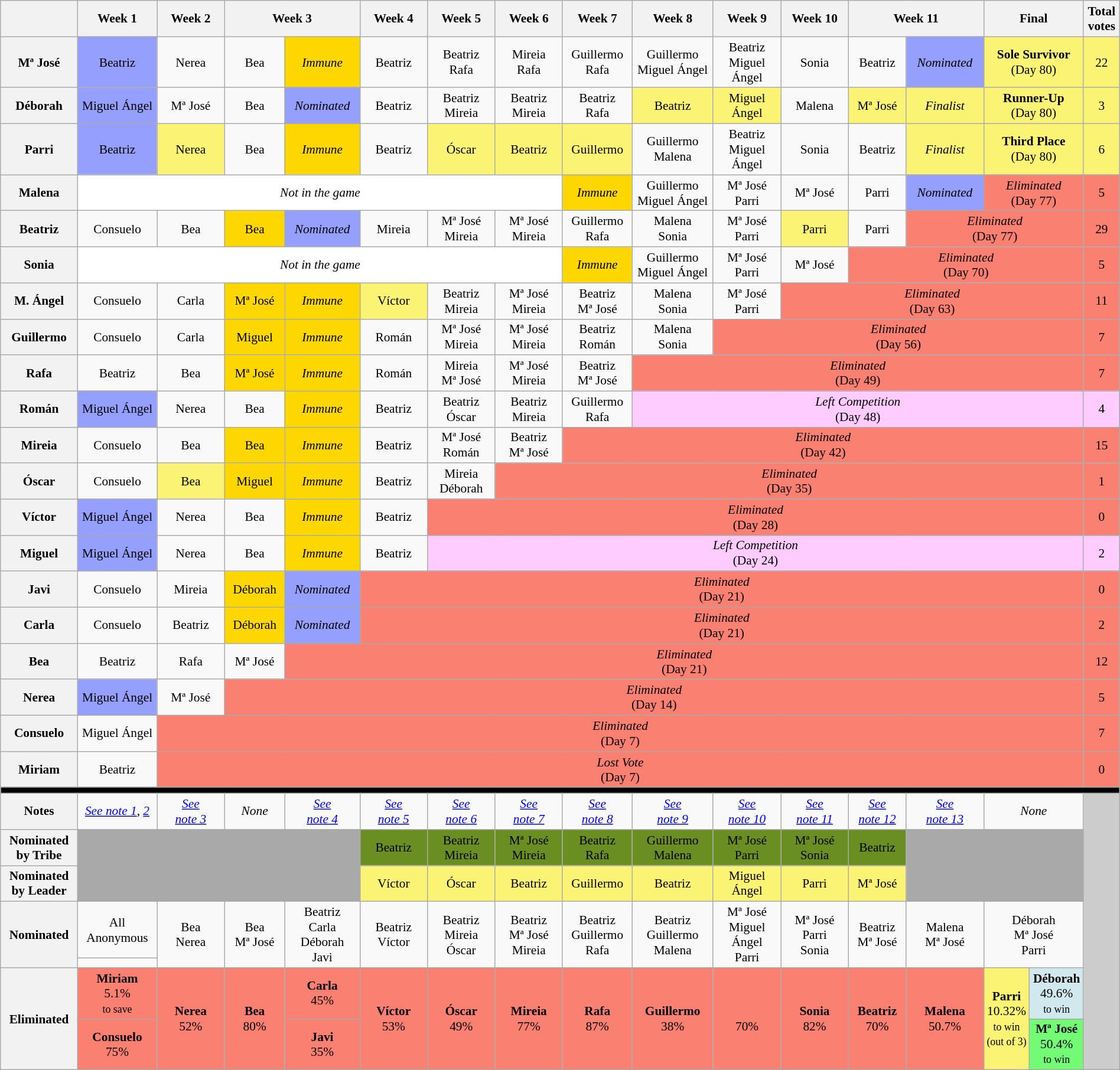<table class="wikitable" style="font-size:89%; text-align:center; width: 100%;">
<tr>
<th ! style="width: 5%;"></th>
<th style="width: 5%;">Week 1</th>
<th style="width: 5%;">Week 2</th>
<th style="width: 10%;" colspan=2>Week 3</th>
<th style="width: 5%;">Week 4</th>
<th style="width: 5%;">Week 5</th>
<th style="width: 5%;">Week 6</th>
<th style="width: 5%;">Week 7</th>
<th style="width: 6%;">Week 8</th>
<th style="width: 5%;">Week 9</th>
<th style="width: 5%;">Week 10</th>
<th style="width: 10%;" colspan=2>Week 11</th>
<th colspan="2" style="width: 1%;">Final</th>
<th style="width: 1%;">Total<br>votes</th>
</tr>
<tr>
<th style="text-align: center;">Mª José</th>
<td style="background:#959FFD;">Beatriz</td>
<td>Nerea</td>
<td>Bea</td>
<td bgcolor="#FFD700" style="text-align: center;"><em>Immune</em></td>
<td>Beatriz</td>
<td>Beatriz<br>Rafa</td>
<td>Mireia<br>Rafa</td>
<td>Guillermo<br>Rafa</td>
<td>Guillermo<br>Miguel Ángel</td>
<td>Beatriz<br>Miguel Ángel</td>
<td>Sonia</td>
<td>Beatriz</td>
<td style="background:#959FFD;"><em>Nominated</em></td>
<td colspan="2" style="background:#FBF373;"><strong>Sole Survivor</strong><br>(Day 80)</td>
<td style="background:#FBF373;">22</td>
</tr>
<tr>
<th style="text-align: center;">Déborah</th>
<td style="background:#959FFD;">Miguel Ángel</td>
<td>Mª José</td>
<td>Bea</td>
<td style="background:#959FFD;"><em>Nominated</em></td>
<td>Beatriz</td>
<td>Beatriz<br>Mireia</td>
<td>Beatriz<br>Mireia</td>
<td>Beatriz<br>Rafa</td>
<td style="background:#FBF373;">Beatriz</td>
<td style="background:#FBF373;">Miguel Ángel</td>
<td>Malena</td>
<td style="background:#FBF373;">Mª José</td>
<td bgcolor="#FBF373" style="text-align: center;"><em>Finalist</em></td>
<td colspan="2" style="background:#FBF373;"><strong>Runner-Up</strong><br>(Day 80)</td>
<td style="background:#FBF373;">3</td>
</tr>
<tr>
<th style="text-align: center;">Parri</th>
<td style="background:#959FFD;">Beatriz</td>
<td style="background:#FBF373;">Nerea</td>
<td>Bea</td>
<td bgcolor="#FFD700" style="text-align: center;"><em>Immune</em></td>
<td>Beatriz</td>
<td style="background:#FBF373;">Óscar</td>
<td style="background:#FBF373;">Beatriz</td>
<td style="background:#FBF373;">Guillermo</td>
<td>Guillermo<br>Malena</td>
<td>Beatriz<br>Miguel Ángel</td>
<td>Sonia</td>
<td>Beatriz</td>
<td bgcolor="#FBF373" style="text-align: center;"><em>Finalist</em></td>
<td colspan="2" style="background:#FBF373;"><strong>Third Place</strong><br>(Day 80)</td>
<td style="background:#FBF373;">6</td>
</tr>
<tr>
<th style="text-align: center;">Malena</th>
<td style="background:#fff;" colspan=7><em>Not in the game</em></td>
<td bgcolor="#FFD700" style="text-align: center;"><em>Immune</em></td>
<td>Guillermo<br>Miguel Ángel</td>
<td>Mª José<br>Parri</td>
<td>Mª José</td>
<td>Parri</td>
<td style="background:#959FFD;"><em>Nominated</em></td>
<td colspan="2" style="background:#FA8072;"><em>Eliminated</em><br>(Day 77)</td>
<td style="background:#FA8072;">5</td>
</tr>
<tr>
<th style="text-align: center;">Beatriz</th>
<td>Consuelo</td>
<td>Bea</td>
<td bgcolor="#FFD700">Bea</td>
<td style="background:#959FFD;"><em>Nominated</em></td>
<td>Mireia</td>
<td>Mª José<br>Mireia</td>
<td>Mª José<br>Mireia</td>
<td>Guillermo<br>Rafa</td>
<td>Malena<br>Sonia</td>
<td>Mª José<br>Parri</td>
<td style="background:#FBF373;">Parri</td>
<td>Parri</td>
<td colspan="3" style="background:#FA8072;"><em>Eliminated</em><br>(Day 77)</td>
<td style="background:#FA8072;">29</td>
</tr>
<tr>
<th style="text-align: center;">Sonia</th>
<td style="background:#fff;" colspan=7><em>Not in the game</em></td>
<td bgcolor="#FFD700" style="text-align: center;"><em>Immune</em></td>
<td>Guillermo<br>Miguel Ángel</td>
<td>Mª José<br>Parri</td>
<td>Mª José</td>
<td colspan="4" style="background:#FA8072;"><em>Eliminated</em><br>(Day 70)</td>
<td style="background:#FA8072;">5</td>
</tr>
<tr>
<th style="text-align: center;">M. Ángel</th>
<td>Consuelo</td>
<td>Carla</td>
<td bgcolor="#FFD700" style="text-align: center;">Mª José</td>
<td bgcolor="#FFD700"><em>Immune</em></td>
<td style="background:#FBF373;">Víctor</td>
<td>Beatriz<br>Mireia</td>
<td>Mª José<br>Mireia</td>
<td>Beatriz<br>Mª José</td>
<td>Malena<br>Sonia</td>
<td>Mª José<br>Parri</td>
<td colspan="5" style="background:#FA8072;"><em>Eliminated</em><br>(Day 63)</td>
<td style="background:#FA8072;">11</td>
</tr>
<tr>
<th style="text-align: center;">Guillermo</th>
<td>Consuelo</td>
<td>Carla</td>
<td bgcolor="#FFD700" style="text-align: center;">Miguel</td>
<td bgcolor="#FFD700"><em>Immune</em></td>
<td>Román</td>
<td>Mª José<br>Mireia</td>
<td>Mª José<br>Mireia</td>
<td>Beatriz<br>Román</td>
<td>Malena<br>Sonia</td>
<td colspan="6" style="background:#FA8072;"><em>Eliminated</em><br>(Day 56)</td>
<td style="background:#FA8072;">7</td>
</tr>
<tr>
<th style="text-align: center;">Rafa</th>
<td>Beatriz</td>
<td>Bea</td>
<td bgcolor="#FFD700" style="text-align: center;">Mª José</td>
<td bgcolor="#FFD700"><em>Immune</em></td>
<td>Román</td>
<td>Mireia<br>Mª José</td>
<td>Mª José<br>Mireia</td>
<td>Beatriz<br>Mª José</td>
<td colspan="7" style="background:#FA8072;"><em>Eliminated</em><br>(Day 49)</td>
<td style="background:#FA8072;">7</td>
</tr>
<tr>
<th style="text-align: center;">Román</th>
<td style="background:#959FFD;">Miguel Ángel</td>
<td>Nerea</td>
<td>Bea</td>
<td bgcolor="#FFD700"><em>Immune</em></td>
<td>Beatriz</td>
<td>Beatriz<br>Óscar</td>
<td>Beatriz<br>Mireia</td>
<td>Guillermo<br>Rafa</td>
<td colspan="7" style="background:#ffccff;"><em>Left Competition</em><br>(Day 48)</td>
<td style="background:#ffccff;">4</td>
</tr>
<tr>
<th style="text-align: center;">Mireia</th>
<td>Consuelo</td>
<td>Bea</td>
<td bgcolor="#FFD700" style="text-align: center;">Bea</td>
<td bgcolor="#FFD700"><em>Immune</em></td>
<td>Beatriz</td>
<td>Mª José<br>Román</td>
<td>Beatriz<br>Mª José</td>
<td colspan="8" style="background:#FA8072;"><em>Eliminated</em><br>(Day 42)</td>
<td style="background:#FA8072;">15</td>
</tr>
<tr>
<th style="text-align: center;">Óscar</th>
<td>Consuelo</td>
<td bgcolor="#FBF373" style="text-align: center;">Bea</td>
<td bgcolor="#FFD700" style="text-align: center;">Miguel</td>
<td bgcolor="#FFD700"><em>Immune</em></td>
<td>Beatriz</td>
<td>Mireia<br>Déborah</td>
<td colspan="9" style="background:#FA8072;"><em>Eliminated</em><br>(Day 35)</td>
<td style="background:#FA8072;">1</td>
</tr>
<tr>
<th style="text-align: center;">Víctor</th>
<td style="background:#959FFD;">Miguel Ángel</td>
<td>Nerea</td>
<td>Bea</td>
<td bgcolor="#FFD700"><em>Immune</em></td>
<td>Beatriz</td>
<td colspan="10" style="background:#FA8072;"><em>Eliminated</em><br>(Day 28)</td>
<td style="background:#FA8072;">0</td>
</tr>
<tr>
<th style="text-align: center;">Miguel</th>
<td style="background:#959FFD;">Miguel Ángel</td>
<td>Nerea</td>
<td>Bea</td>
<td bgcolor="#FFD700"><em>Immune</em></td>
<td>Beatriz</td>
<td colspan="10" style="background:#ffccff;"><em>Left Competition</em><br>(Day 24)</td>
<td style="background:#ffccff;">2</td>
</tr>
<tr>
<th style="text-align: center;">Javi</th>
<td>Consuelo</td>
<td>Mireia</td>
<td bgcolor="#FFD700" style="text-align: center;">Déborah</td>
<td style="background:#959FFD;"><em>Nominated</em></td>
<td colspan="11" style="background:#FA8072;"><em>Eliminated</em><br>(Day 21)</td>
<td style="background:#FA8072;">0</td>
</tr>
<tr>
<th style="text-align: center;">Carla</th>
<td>Consuelo</td>
<td>Beatriz</td>
<td bgcolor="#FFD700" style="text-align: center;">Déborah</td>
<td style="background:#959FFD;"><em>Nominated</em></td>
<td colspan="11" style="background:#FA8072;"><em>Eliminated</em><br>(Day 21)</td>
<td style="background:#FA8072;">2</td>
</tr>
<tr>
<th style="text-align: center;">Bea</th>
<td>Beatriz</td>
<td>Rafa</td>
<td>Mª José</td>
<td colspan="12" style="background:#FA8072;"><em>Eliminated</em><br>(Day 21)</td>
<td style="background:#FA8072;">12</td>
</tr>
<tr>
<th style="text-align: center;">Nerea</th>
<td style="background:#959FFD;">Miguel Ángel</td>
<td>Mª José</td>
<td colspan="13" style="background:#FA8072;"><em>Eliminated</em><br>(Day 14)</td>
<td style="background:#FA8072;">5</td>
</tr>
<tr>
<th style="text-align: center;">Consuelo</th>
<td>Miguel Ángel</td>
<td colspan="14" style="background:#FA8072;"><em>Eliminated</em><br>(Day 7)</td>
<td style="background:#FA8072;">7</td>
</tr>
<tr>
<th style="text-align: center;">Miriam</th>
<td>Beatriz</td>
<td colspan="14" style="background:#FA8072;"><em>Lost Vote</em><br>(Day 7)</td>
<td style="background:#FA8072;">0</td>
</tr>
<tr>
<td colspan="17" style="background-color: black;"></td>
</tr>
<tr>
<th>Notes</th>
<td><em><a href='#'>See note 1</a></em>, <em><a href='#'>2</a></em></td>
<td><em><a href='#'>See<br>note 3</a></em></td>
<td><em>None</em></td>
<td><em><a href='#'>See<br>note 4</a></em></td>
<td><em><a href='#'>See<br>note 5</a></em></td>
<td><em><a href='#'>See<br>note 6</a></em></td>
<td><em><a href='#'>See<br>note 7</a></em></td>
<td><em><a href='#'>See<br>note 8</a></em></td>
<td><em><a href='#'>See<br>note 9</a></em></td>
<td><em><a href='#'>See<br>note 10</a></em></td>
<td><em><a href='#'>See<br>note 11</a></em></td>
<td><em><a href='#'>See<br>note 12</a></em></td>
<td><em><a href='#'>See<br>note 13</a></em></td>
<td colspan="2"><em>None</em></td>
<td rowspan="7" style="background-color: #CCCCCC;"></td>
</tr>
<tr>
<th>Nominated<br>by Tribe</th>
<td colspan="4" rowspan="2" style="background-color: darkgray;"></td>
<td bgcolor="#6B8E23"><span>Beatriz</span></td>
<td bgcolor="#6B8E23"><span>Beatriz<br>Mireia</span></td>
<td bgcolor="#6B8E23"><span>Mª José<br>Mireia</span></td>
<td bgcolor="#6B8E23"><span>Beatriz<br>Rafa</span></td>
<td bgcolor="#6B8E23"><span>Guillermo<br>Malena</span></td>
<td bgcolor="#6B8E23"><span>Mª José<br>Parri</span></td>
<td bgcolor="#6B8E23"><span>Mª José<br>Sonia</span></td>
<td bgcolor="#6B8E23"><span>Beatriz</span></td>
<td colspan="3" rowspan="2" style="background-color: darkgray;"></td>
</tr>
<tr>
<th>Nominated<br>by Leader</th>
<td bgcolor="#FBF373">Víctor</td>
<td bgcolor="#FBF373">Óscar</td>
<td bgcolor="#FBF373">Beatriz</td>
<td bgcolor="#FBF373">Guillermo</td>
<td bgcolor="#FBF373">Beatriz</td>
<td bgcolor="#FBF373">Miguel Ángel</td>
<td bgcolor="#FBF373">Parri</td>
<td bgcolor="#FBF373">Mª José</td>
</tr>
<tr>
<th rowspan="2">Nominated</th>
<td style="text-align: center;">All<br>Anonymous</td>
<td rowspan="2">Bea<br>Nerea</td>
<td rowspan="2">Bea<br>Mª José</td>
<td rowspan="2">Beatriz<br>Carla<br>Déborah<br>Javi</td>
<td rowspan="2">Beatriz<br>Víctor</td>
<td rowspan="2">Beatriz<br>Mireia<br>Óscar</td>
<td rowspan="2">Beatriz<br>Mª José<br>Mireia</td>
<td rowspan="2">Beatriz<br>Guillermo<br>Rafa</td>
<td rowspan="2">Beatriz<br>Guillermo<br>Malena</td>
<td rowspan="2">Mª José<br>Miguel Ángel<br>Parri</td>
<td rowspan="2">Mª José<br>Parri<br>Sonia</td>
<td rowspan="2">Beatriz<br>Mª José</td>
<td rowspan="2">Malena<br>Mª José</td>
<td colspan="2" rowspan="2">Déborah<br>Mª José<br>Parri</td>
</tr>
<tr>
<td></td>
</tr>
<tr>
<th rowspan="2">Eliminated</th>
<td style="background:#FA8072"><strong>Miriam</strong><br>5.1%<br><small>to save</small></td>
<td rowspan="2" style="background:#FA8072"><strong>Nerea</strong><br>52%<br><small></small></td>
<td rowspan="2" style="background:#FA8072"><strong>Bea</strong><br>80%<br><small></small></td>
<td style="background:#FA8072"><strong>Carla</strong><br>45%<br><small></small></td>
<td rowspan="2" style="background:#FA8072"><strong>Víctor</strong><br>53%<br><small></small></td>
<td rowspan="2" style="background:#FA8072"><strong>Óscar</strong><br>49%<br><small></small></td>
<td rowspan="2" style="background:#FA8072"><strong>Mireia</strong><br>77%<br><small></small></td>
<td rowspan="2" style="background:#FA8072"><strong>Rafa</strong><br>87%<br><small></small></td>
<td rowspan="2" style="background:#FA8072"><strong>Guillermo</strong><br>38%<br><small></small></td>
<td rowspan="2" style="background:#FA8072"><br>70%<br><small></small></td>
<td rowspan="2" style="background:#FA8072"><strong>Sonia</strong><br>82%<br><small></small></td>
<td rowspan="2" style="background:#FA8072"><strong>Beatriz</strong><br>70%<br><small></small></td>
<td rowspan="2" style="background:#FA8072"><strong>Malena</strong><br>50.7%<br><small></small></td>
<td rowspan="2" bgcolor="#FBF373"><strong>Parri</strong><br>10.32%<br><small>to win<br>(out of 3)</small></td>
<td style="background:#D1E8EF"><strong>Déborah</strong><br>49.6%<br><small>to win</small></td>
</tr>
<tr>
<td style="background:#FA8072"><strong>Consuelo</strong><br>75%<br><small></small></td>
<td style="background:#FA8072"><strong>Javi</strong><br>35%<br><small></small></td>
<td style="background:#73FB76"><strong>Mª José</strong><br>50.4%<br><small>to win</small></td>
</tr>
</table>
